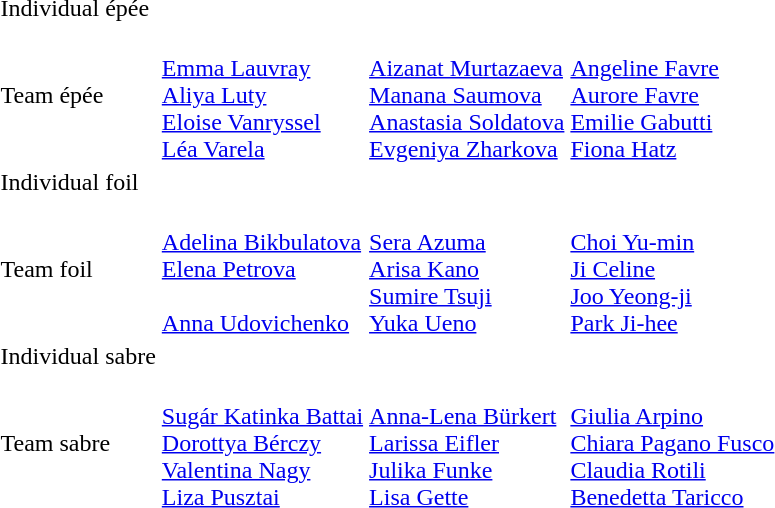<table>
<tr>
<td rowspan=2>Individual épée</td>
<td rowspan=2></td>
<td rowspan=2></td>
<td></td>
</tr>
<tr>
<td></td>
</tr>
<tr>
<td>Team épée</td>
<td><br><a href='#'>Emma Lauvray</a><br><a href='#'>Aliya Luty</a><br><a href='#'>Eloise Vanryssel</a><br><a href='#'>Léa Varela</a></td>
<td><br><a href='#'>Aizanat Murtazaeva</a><br><a href='#'>Manana Saumova</a><br><a href='#'>Anastasia Soldatova</a><br><a href='#'>Evgeniya Zharkova</a></td>
<td><br><a href='#'>Angeline Favre</a><br><a href='#'>Aurore Favre</a><br><a href='#'>Emilie Gabutti</a><br><a href='#'>Fiona Hatz</a></td>
</tr>
<tr>
<td rowspan=2>Individual foil</td>
<td rowspan=2></td>
<td rowspan=2></td>
<td></td>
</tr>
<tr>
<td></td>
</tr>
<tr>
<td>Team foil</td>
<td><br><a href='#'>Adelina Bikbulatova</a><br><a href='#'>Elena Petrova</a><br><br><a href='#'>Anna Udovichenko</a></td>
<td><br><a href='#'>Sera Azuma</a><br><a href='#'>Arisa Kano</a><br><a href='#'>Sumire Tsuji</a><br><a href='#'>Yuka Ueno</a></td>
<td><br><a href='#'>Choi Yu-min</a><br><a href='#'>Ji Celine</a><br><a href='#'>Joo Yeong-ji</a><br><a href='#'>Park Ji-hee</a></td>
</tr>
<tr>
<td rowspan=2>Individual sabre</td>
<td rowspan=2></td>
<td rowspan=2></td>
<td></td>
</tr>
<tr>
<td></td>
</tr>
<tr>
<td>Team sabre</td>
<td><br><a href='#'>Sugár Katinka Battai</a><br><a href='#'>Dorottya Bérczy</a><br><a href='#'>Valentina Nagy</a><br><a href='#'>Liza Pusztai</a></td>
<td><br><a href='#'>Anna-Lena Bürkert</a><br><a href='#'>Larissa Eifler</a><br><a href='#'>Julika Funke</a><br><a href='#'>Lisa Gette</a></td>
<td><br><a href='#'>Giulia Arpino</a><br><a href='#'>Chiara Pagano Fusco</a><br><a href='#'>Claudia Rotili</a><br><a href='#'>Benedetta Taricco</a></td>
</tr>
</table>
